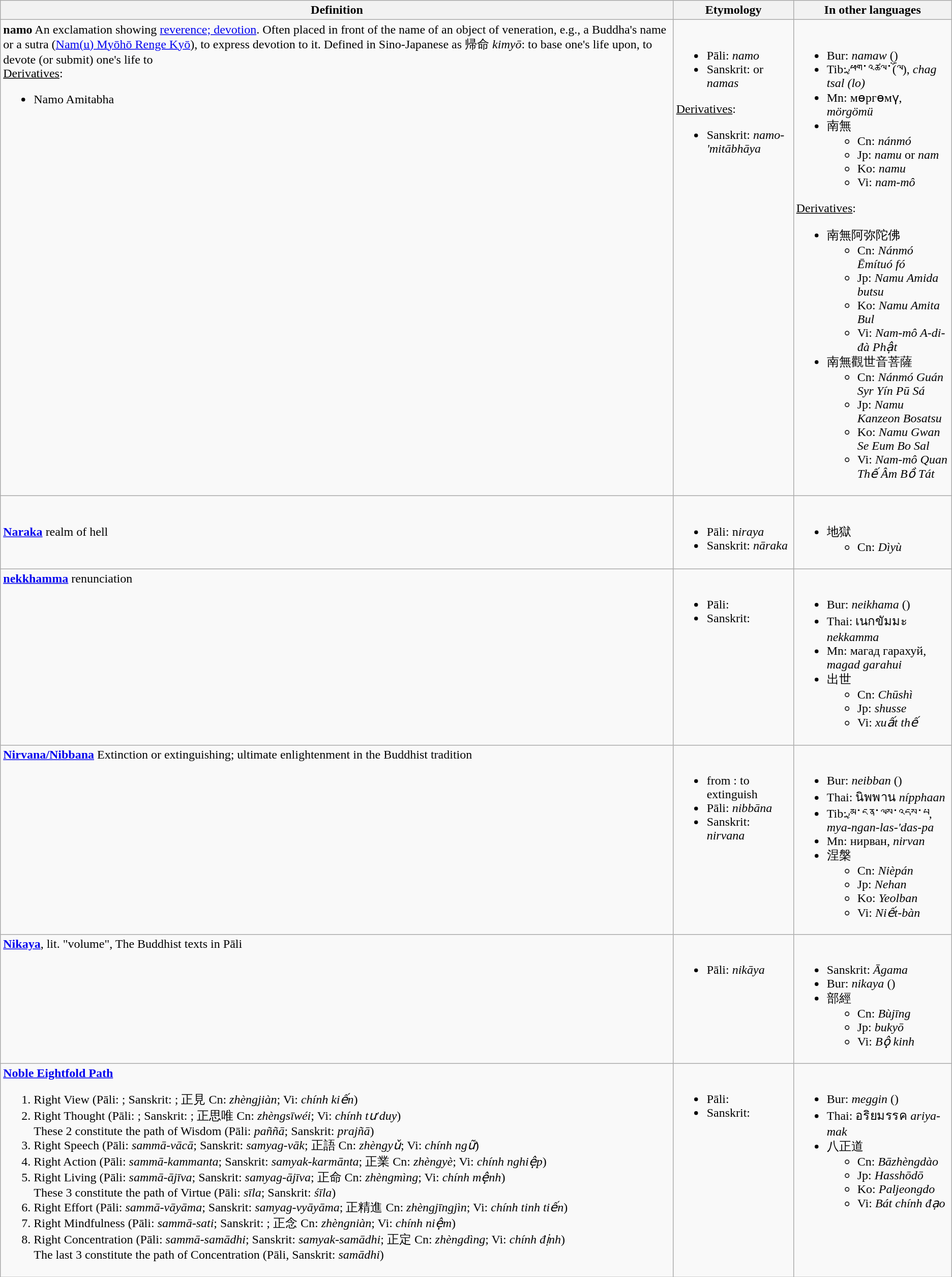<table class="wikitable" border="1" style="border-collapse: collapse;">
<tr>
<th>Definition</th>
<th>Etymology</th>
<th>In other languages</th>
</tr>
<tr valign=top style="width:450px">
<td><strong>namo</strong> An exclamation showing <a href='#'>reverence; devotion</a>. Often placed in front of the name of an object of veneration, e.g., a Buddha's name or a sutra (<a href='#'>Nam(u) Myōhō Renge Kyō</a>), to express devotion to it. Defined in Sino-Japanese as 帰命 <em>kimyō</em>: to base one's life upon, to devote (or submit) one's life to<br><u>Derivatives</u>:<ul><li>Namo Amitabha</li></ul></td>
<td style="width:150px"><br><ul><li>Pāli: <em>namo</em></li><li>Sanskrit: <em></em> or <em>namas</em></li></ul><u>Derivatives</u>:<ul><li>Sanskrit: <em>namo-'mitābhāya</em></li></ul></td>
<td style="width:200px"><br><ul><li>Bur:  <em>namaw</em> ()</li><li>Tib: ཕྱག་འཚལ་(ལོ), <em>chag tsal (lo)</em></li><li>Mn: мөргөмү, <em>mörgömü</em></li><li>南無<ul><li>Cn: <em>nánmó</em></li><li>Jp: <em>namu</em> or <em>nam</em></li><li>Ko: <em>namu</em></li><li>Vi: <em>nam-mô</em></li></ul></li></ul><u>Derivatives</u>:<ul><li>南無阿弥陀佛<ul><li>Cn: <em>Nánmó Ēmítuó fó</em></li><li>Jp: <em>Namu Amida butsu</em></li><li>Ko: <em> Namu Amita Bul</em></li><li>Vi: <em>Nam-mô A-di-đà Phật</em></li></ul></li><li>南無觀世音菩薩<ul><li>Cn: <em> Nánmó Guán Syr Yín Pū Sá</em></li><li>Jp: <em> Namu Kanzeon Bosatsu</em></li><li>Ko: <em> Namu Gwan Se Eum Bo Sal</em></li><li>Vi: <em> Nam-mô Quan Thế Âm Bồ Tát</em></li></ul></li></ul></td>
</tr>
<tr>
<td><a href='#'><strong>Naraka</strong></a> realm of hell</td>
<td><br><ul><li>Pāli: n<em>iraya</em></li><li>Sanskrit: <em>nāraka</em></li></ul></td>
<td><br><ul><li>地獄<ul><li>Cn: <em>Dìyù</em></li></ul></li></ul></td>
</tr>
<tr valign=top>
<td><strong><a href='#'>nekkhamma</a></strong> renunciation</td>
<td><br><ul><li>Pāli: <em> </em></li><li>Sanskrit: <em> </em></li></ul></td>
<td><br><ul><li>Bur:  <em>neikhama</em> ()</li><li>Thai: เนกขัมมะ <em>nekkamma</em></li><li>Mn: магад гарахуй, <em>magad garahui</em></li><li>出世<ul><li>Cn: <em>Chūshì</em></li><li>Jp: <em>shusse </em></li><li>Vi: <em>xuất thế</em></li></ul></li></ul></td>
</tr>
<tr valign=top>
<td><strong><a href='#'>Nirvana/Nibbana</a></strong> Extinction or extinguishing; ultimate enlightenment in the Buddhist tradition</td>
<td><br><ul><li>from <em></em>: to extinguish</li><li>Pāli: <em>nibbāna</em></li><li>Sanskrit: <em>nirvana</em></li></ul></td>
<td><br><ul><li>Bur:  <em>neibban</em> ()</li><li>Thai: นิพพาน <em>nípphaan</em></li><li>Tib: མྱ་ངན་ལས་འདས་པ, <em>mya-ngan-las-'das-pa</em></li><li>Mn: нирван, <em>nirvan</em></li><li>涅槃<ul><li>Cn: <em>Nièpán</em></li><li>Jp: <em>Nehan</em></li><li>Ko: <em>Yeolban</em></li><li>Vi: <em>Niết-bàn</em></li></ul></li></ul></td>
</tr>
<tr valign=top>
<td><strong><a href='#'>Nikaya</a></strong>, lit. "volume", The Buddhist texts in Pāli</td>
<td><br><ul><li>Pāli: <em>nikāya</em></li></ul></td>
<td><br><ul><li>Sanskrit: <em>Āgama</em></li><li>Bur:  <em>nikaya</em> ()</li><li>部經<ul><li>Cn: <em>Bùjīng</em></li><li>Jp: <em>bukyō</em></li><li>Vi: <em>Bộ kinh</em></li></ul></li></ul></td>
</tr>
<tr valign=top>
<td><strong><a href='#'>Noble Eightfold Path</a></strong><br><ol><li>Right View (Pāli: <em></em>; Sanskrit: <em></em>; 正見 Cn: <em>zhèngjiàn</em>; Vi: <em>chính kiến</em>)</li><li>Right Thought (Pāli: <em></em>; Sanskrit: <em></em>; 正思唯 Cn: <em>zhèngsīwéi</em>; Vi: <em>chính tư duy</em>)<br>These 2 constitute the path of Wisdom (Pāli: <em>paññā</em>; Sanskrit: <em>prajñā</em>)</li><li>Right Speech (Pāli: <em>sammā-vācā</em>; Sanskrit: <em>samyag-vāk</em>; 正語 Cn: <em>zhèngyǔ</em>; Vi: <em>chính ngữ</em>)</li><li>Right Action (Pāli: <em>sammā-kammanta</em>; Sanskrit: <em>samyak-karmānta</em>; 正業 Cn: <em>zhèngyè</em>; Vi: <em>chính nghiệp</em>)</li><li>Right Living (Pāli: <em>sammā-ājīva</em>; Sanskrit: <em>samyag-ājīva</em>; 正命 Cn: <em>zhèngmìng</em>; Vi: <em>chính mệnh</em>)<br>These 3 constitute the path of Virtue (Pāli: <em>sīla</em>; Sanskrit: <em>śīla</em>)</li><li>Right Effort (Pāli: <em>sammā-vāyāma</em>; Sanskrit: <em>samyag-vyāyāma</em>; 正精進 Cn: <em>zhèngjīngjìn</em>; Vi: <em>chính tinh tiến</em>)</li><li>Right Mindfulness (Pāli: <em>sammā-sati</em>; Sanskrit: <em></em>; 正念 Cn: <em>zhèngniàn</em>; Vi: <em>chính niệm</em>)</li><li>Right Concentration (Pāli: <em>sammā-samādhi</em>; Sanskrit: <em>samyak-samādhi</em>; 正定 Cn: <em>zhèngdìng</em>; Vi: <em>chính định</em>)<br>The last 3 constitute the path of Concentration (Pāli, Sanskrit: <em>samādhi</em>)</li></ol></td>
<td><br><ul><li>Pāli: <em></em></li><li>Sanskrit: <em></em></li></ul></td>
<td><br><ul><li>Bur:  <em>meggin</em> ()</li><li>Thai: อริยมรรค <em>ariya-mak</em></li><li>八正道<ul><li>Cn: <em>Bāzhèngdào</em></li><li>Jp: <em>Hasshōdō</em></li><li>Ko: <em>Paljeongdo</em></li><li>Vi: <em>Bát chính đạo</em></li></ul></li></ul></td>
</tr>
</table>
